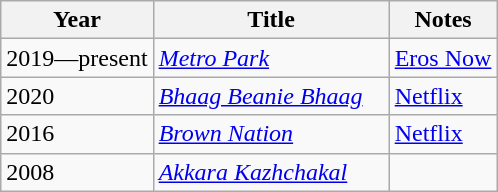<table class=wikitable>
<tr>
<th>Year</th>
<th width=150>Title</th>
<th>Notes</th>
</tr>
<tr |->
<td>2019―present</td>
<td><em><a href='#'>Metro Park</a></em></td>
<td><a href='#'>Eros Now</a></td>
</tr>
<tr>
<td>2020</td>
<td><em><a href='#'>Bhaag Beanie Bhaag</a></em></td>
<td><a href='#'>Netflix</a></td>
</tr>
<tr>
<td>2016</td>
<td><em><a href='#'>Brown Nation</a></em></td>
<td><a href='#'>Netflix</a></td>
</tr>
<tr>
<td>2008</td>
<td><em><a href='#'>Akkara Kazhchakal</a></em></td>
<td></td>
</tr>
</table>
